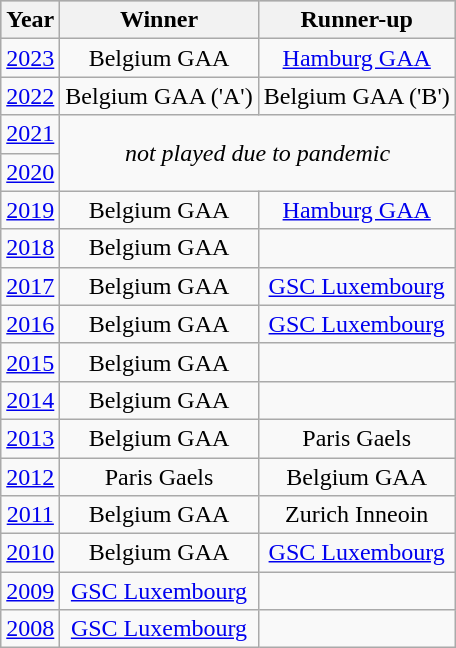<table class="wikitable">
<tr style="background:silver" !>
<th>Year</th>
<th>Winner</th>
<th>Runner-up</th>
</tr>
<tr align="center">
<td><a href='#'>2023</a></td>
<td>Belgium GAA</td>
<td><a href='#'>Hamburg GAA</a></td>
</tr>
<tr align="center">
<td><a href='#'>2022</a></td>
<td>Belgium GAA ('A')</td>
<td>Belgium GAA ('B')</td>
</tr>
<tr align="center">
<td><a href='#'>2021</a></td>
<td colspan="2" rowspan="2"><em>not played due to pandemic</em></td>
</tr>
<tr>
<td><a href='#'>2020</a></td>
</tr>
<tr align="center">
<td><a href='#'>2019</a></td>
<td>Belgium GAA</td>
<td><a href='#'>Hamburg GAA</a></td>
</tr>
<tr align="center">
<td><a href='#'>2018</a></td>
<td>Belgium GAA</td>
<td></td>
</tr>
<tr align="center">
<td><a href='#'>2017</a></td>
<td>Belgium GAA</td>
<td><a href='#'>GSC Luxembourg</a></td>
</tr>
<tr align="center">
<td><a href='#'>2016</a></td>
<td>Belgium GAA</td>
<td><a href='#'>GSC Luxembourg</a></td>
</tr>
<tr align="center">
<td><a href='#'>2015</a></td>
<td>Belgium GAA</td>
<td></td>
</tr>
<tr align="center">
<td><a href='#'>2014</a></td>
<td>Belgium GAA</td>
<td></td>
</tr>
<tr align="center">
<td><a href='#'>2013</a></td>
<td>Belgium GAA</td>
<td>Paris Gaels</td>
</tr>
<tr align="center">
<td><a href='#'>2012</a></td>
<td>Paris Gaels</td>
<td>Belgium GAA</td>
</tr>
<tr align="center">
<td><a href='#'>2011</a></td>
<td>Belgium GAA</td>
<td>Zurich Inneoin</td>
</tr>
<tr align="center">
<td><a href='#'>2010</a></td>
<td>Belgium GAA</td>
<td><a href='#'>GSC Luxembourg</a></td>
</tr>
<tr align="center">
<td><a href='#'>2009</a></td>
<td><a href='#'>GSC Luxembourg</a></td>
<td></td>
</tr>
<tr align="center">
<td><a href='#'>2008</a></td>
<td><a href='#'>GSC Luxembourg</a></td>
<td></td>
</tr>
</table>
